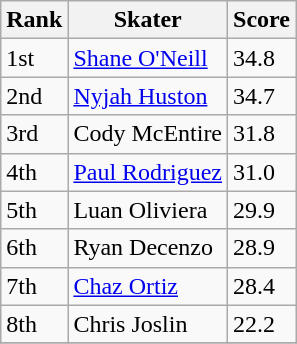<table class="wikitable">
<tr>
<th>Rank</th>
<th>Skater</th>
<th>Score</th>
</tr>
<tr>
<td>1st</td>
<td><a href='#'>Shane O'Neill</a></td>
<td>34.8</td>
</tr>
<tr>
<td>2nd</td>
<td><a href='#'>Nyjah Huston</a></td>
<td>34.7</td>
</tr>
<tr>
<td>3rd</td>
<td>Cody McEntire</td>
<td>31.8</td>
</tr>
<tr>
<td>4th</td>
<td><a href='#'>Paul Rodriguez</a></td>
<td>31.0</td>
</tr>
<tr>
<td>5th</td>
<td>Luan Oliviera</td>
<td>29.9</td>
</tr>
<tr>
<td>6th</td>
<td>Ryan Decenzo</td>
<td>28.9</td>
</tr>
<tr>
<td>7th</td>
<td><a href='#'>Chaz Ortiz</a></td>
<td>28.4</td>
</tr>
<tr>
<td>8th</td>
<td>Chris Joslin</td>
<td>22.2</td>
</tr>
<tr>
</tr>
</table>
